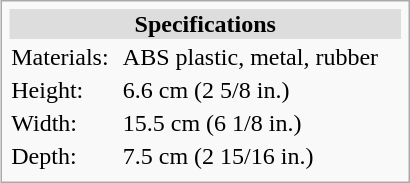<table class="infobox" style="width:273px;">
<tr>
<td colspan=2 style="text-align:center;background:#DDDDDD;"><strong>Specifications</strong></td>
</tr>
<tr>
<td>Materials:</td>
<td>ABS plastic, metal, rubber<br></td>
</tr>
<tr>
<td>Height:</td>
<td>6.6 cm (2 5/8 in.)</td>
</tr>
<tr>
<td>Width:</td>
<td>15.5 cm (6 1/8 in.)</td>
</tr>
<tr>
<td>Depth:</td>
<td>7.5 cm (2 15/16 in.)</td>
</tr>
<tr>
</tr>
</table>
